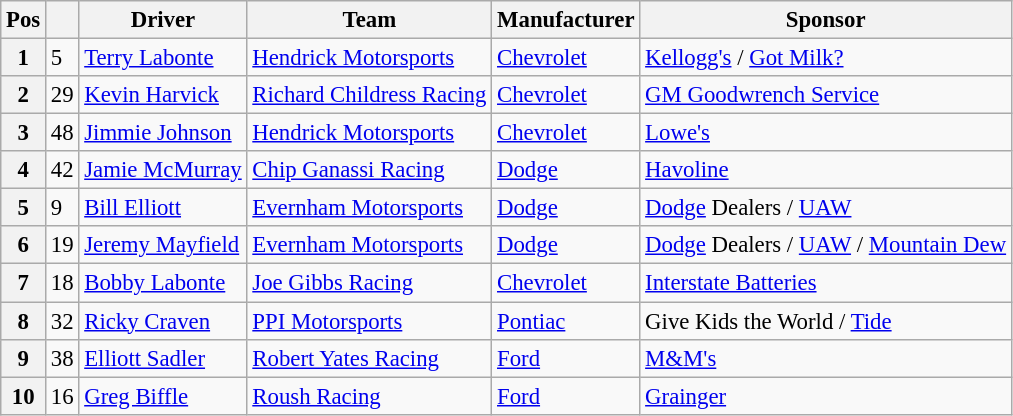<table class="wikitable" style="font-size:95%">
<tr>
<th>Pos</th>
<th></th>
<th>Driver</th>
<th>Team</th>
<th>Manufacturer</th>
<th>Sponsor</th>
</tr>
<tr>
<th>1</th>
<td>5</td>
<td><a href='#'>Terry Labonte</a></td>
<td><a href='#'>Hendrick Motorsports</a></td>
<td><a href='#'>Chevrolet</a></td>
<td><a href='#'>Kellogg's</a> / <a href='#'>Got Milk?</a></td>
</tr>
<tr>
<th>2</th>
<td>29</td>
<td><a href='#'>Kevin Harvick</a></td>
<td><a href='#'>Richard Childress Racing</a></td>
<td><a href='#'>Chevrolet</a></td>
<td><a href='#'>GM Goodwrench Service</a></td>
</tr>
<tr>
<th>3</th>
<td>48</td>
<td><a href='#'>Jimmie Johnson</a></td>
<td><a href='#'>Hendrick Motorsports</a></td>
<td><a href='#'>Chevrolet</a></td>
<td><a href='#'>Lowe's</a></td>
</tr>
<tr>
<th>4</th>
<td>42</td>
<td><a href='#'>Jamie McMurray</a></td>
<td><a href='#'>Chip Ganassi Racing</a></td>
<td><a href='#'>Dodge</a></td>
<td><a href='#'>Havoline</a></td>
</tr>
<tr>
<th>5</th>
<td>9</td>
<td><a href='#'>Bill Elliott</a></td>
<td><a href='#'>Evernham Motorsports</a></td>
<td><a href='#'>Dodge</a></td>
<td><a href='#'>Dodge</a> Dealers / <a href='#'>UAW</a></td>
</tr>
<tr>
<th>6</th>
<td>19</td>
<td><a href='#'>Jeremy Mayfield</a></td>
<td><a href='#'>Evernham Motorsports</a></td>
<td><a href='#'>Dodge</a></td>
<td><a href='#'>Dodge</a> Dealers / <a href='#'>UAW</a> / <a href='#'>Mountain Dew</a></td>
</tr>
<tr>
<th>7</th>
<td>18</td>
<td><a href='#'>Bobby Labonte</a></td>
<td><a href='#'>Joe Gibbs Racing</a></td>
<td><a href='#'>Chevrolet</a></td>
<td><a href='#'>Interstate Batteries</a></td>
</tr>
<tr>
<th>8</th>
<td>32</td>
<td><a href='#'>Ricky Craven</a></td>
<td><a href='#'>PPI Motorsports</a></td>
<td><a href='#'>Pontiac</a></td>
<td>Give Kids the World / <a href='#'>Tide</a></td>
</tr>
<tr>
<th>9</th>
<td>38</td>
<td><a href='#'>Elliott Sadler</a></td>
<td><a href='#'>Robert Yates Racing</a></td>
<td><a href='#'>Ford</a></td>
<td><a href='#'>M&M's</a></td>
</tr>
<tr>
<th>10</th>
<td>16</td>
<td><a href='#'>Greg Biffle</a></td>
<td><a href='#'>Roush Racing</a></td>
<td><a href='#'>Ford</a></td>
<td><a href='#'>Grainger</a></td>
</tr>
</table>
